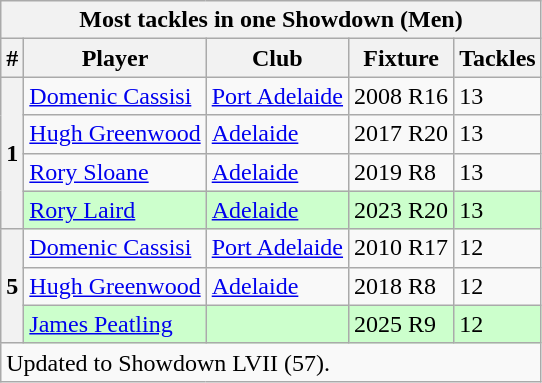<table class="wikitable">
<tr>
<th colspan="5">Most tackles in one Showdown (Men)</th>
</tr>
<tr>
<th>#</th>
<th>Player</th>
<th>Club</th>
<th>Fixture</th>
<th>Tackles</th>
</tr>
<tr>
<th rowspan="4">1</th>
<td><a href='#'>Domenic Cassisi</a></td>
<td><a href='#'>Port Adelaide</a></td>
<td>2008 R16</td>
<td>13</td>
</tr>
<tr>
<td><a href='#'>Hugh Greenwood</a></td>
<td><a href='#'>Adelaide</a></td>
<td>2017 R20</td>
<td>13</td>
</tr>
<tr>
<td><a href='#'>Rory Sloane</a></td>
<td><a href='#'>Adelaide</a></td>
<td>2019 R8</td>
<td>13</td>
</tr>
<tr style="background:#cfc;">
<td><a href='#'>Rory Laird</a></td>
<td><a href='#'>Adelaide</a></td>
<td>2023 R20</td>
<td>13</td>
</tr>
<tr>
<th rowspan="3">5</th>
<td><a href='#'>Domenic Cassisi</a></td>
<td><a href='#'>Port Adelaide</a></td>
<td>2010 R17</td>
<td>12</td>
</tr>
<tr>
<td><a href='#'>Hugh Greenwood</a></td>
<td><a href='#'>Adelaide</a></td>
<td>2018 R8</td>
<td>12</td>
</tr>
<tr style="background:#cfc;">
<td><a href='#'>James Peatling</a></td>
<td></td>
<td>2025 R9</td>
<td>12</td>
</tr>
<tr>
<td colspan="5">Updated to Showdown LVII (57).</td>
</tr>
</table>
